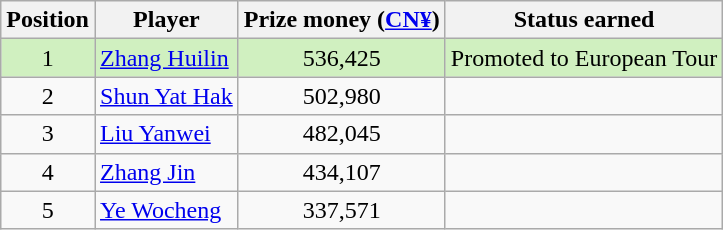<table class=wikitable>
<tr>
<th>Position</th>
<th>Player</th>
<th>Prize money (<a href='#'>CN¥</a>)</th>
<th>Status earned</th>
</tr>
<tr style="background:#D0F0C0;">
<td align=center>1</td>
<td> <a href='#'>Zhang Huilin</a></td>
<td align=center>536,425</td>
<td>Promoted to European Tour</td>
</tr>
<tr>
<td align=center>2</td>
<td> <a href='#'>Shun Yat Hak</a></td>
<td align=center>502,980</td>
<td></td>
</tr>
<tr>
<td align=center>3</td>
<td> <a href='#'>Liu Yanwei</a></td>
<td align=center>482,045</td>
<td></td>
</tr>
<tr>
<td align=center>4</td>
<td> <a href='#'>Zhang Jin</a></td>
<td align=center>434,107</td>
<td></td>
</tr>
<tr>
<td align=center>5</td>
<td> <a href='#'>Ye Wocheng</a></td>
<td align=center>337,571</td>
<td></td>
</tr>
</table>
